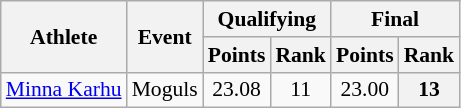<table class="wikitable" style="font-size:90%">
<tr>
<th rowspan="2">Athlete</th>
<th rowspan="2">Event</th>
<th colspan="2">Qualifying</th>
<th colspan="2">Final</th>
</tr>
<tr>
<th>Points</th>
<th>Rank</th>
<th>Points</th>
<th>Rank</th>
</tr>
<tr>
<td><a href='#'>Minna Karhu</a></td>
<td>Moguls</td>
<td align="center">23.08</td>
<td align="center">11</td>
<td align="center">23.00</td>
<th align="center">13</th>
</tr>
</table>
